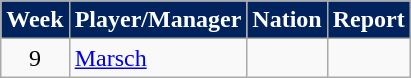<table class=wikitable>
<tr>
<th style="background:#00235D; color:white; text-align:center;">Week</th>
<th style="background:#00235D; color:white; text-align:center;">Player/Manager</th>
<th style="background:#00235D; color:white; text-align:center;">Nation</th>
<th style="background:#00235D; color:white; text-align:center;">Report</th>
</tr>
<tr>
<td style="text-align:center;">9</td>
<td><a href='#'>Marsch</a></td>
<td></td>
<td style="text-align:center;"></td>
</tr>
</table>
